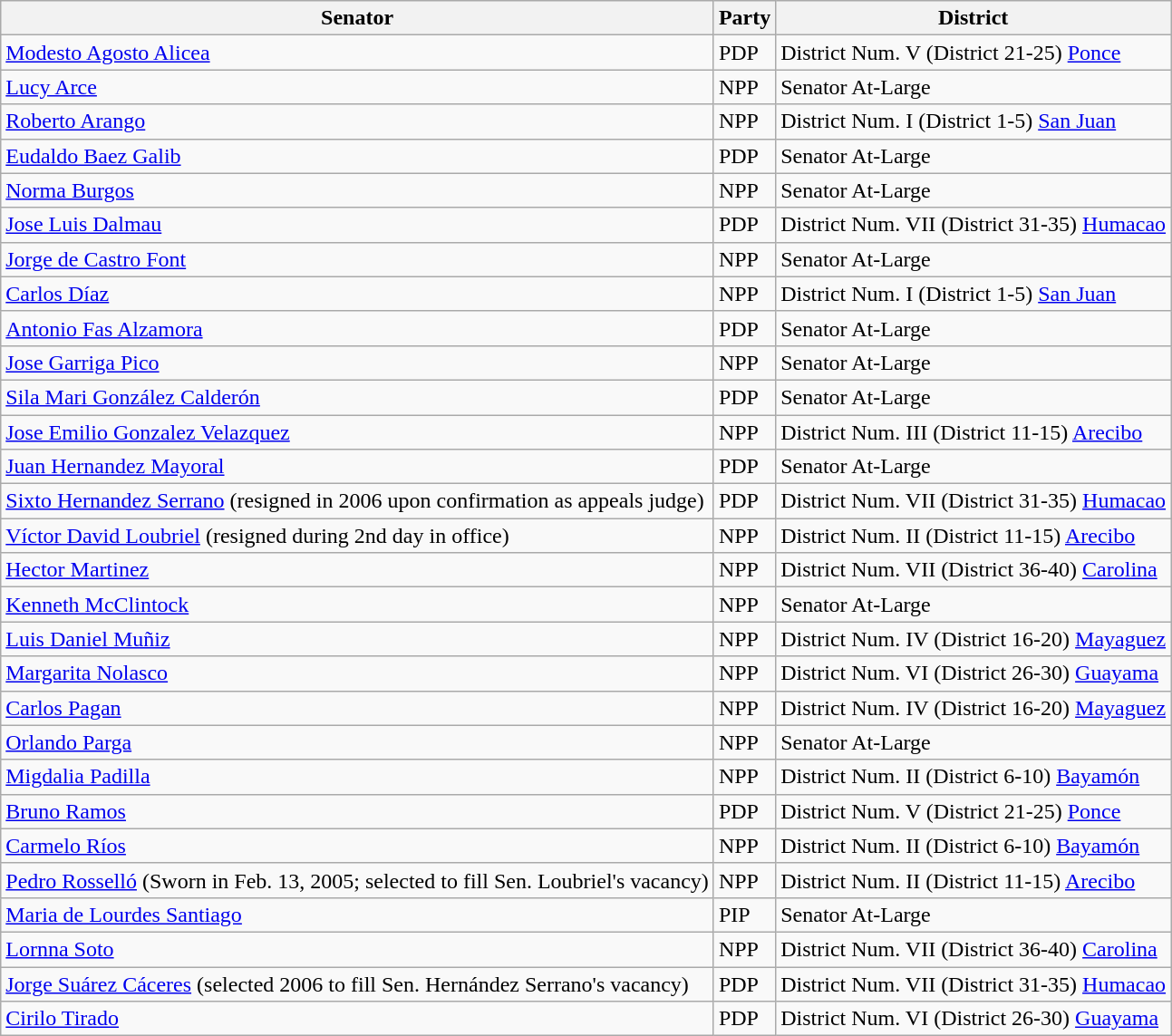<table class="wikitable sortable">
<tr>
<th>Senator</th>
<th>Party</th>
<th>District</th>
</tr>
<tr>
<td><a href='#'>Modesto Agosto Alicea</a></td>
<td>PDP</td>
<td>District Num. V (District 21-25) <a href='#'>Ponce</a></td>
</tr>
<tr>
<td><a href='#'>Lucy Arce</a></td>
<td>NPP</td>
<td>Senator At-Large</td>
</tr>
<tr>
<td><a href='#'>Roberto Arango</a></td>
<td>NPP</td>
<td>District Num. I (District 1-5) <a href='#'>San Juan</a></td>
</tr>
<tr>
<td><a href='#'>Eudaldo Baez Galib</a></td>
<td>PDP</td>
<td>Senator At-Large</td>
</tr>
<tr>
<td><a href='#'>Norma Burgos</a></td>
<td>NPP</td>
<td>Senator At-Large</td>
</tr>
<tr>
<td><a href='#'>Jose Luis Dalmau</a></td>
<td>PDP</td>
<td>District Num. VII (District 31-35) <a href='#'>Humacao</a></td>
</tr>
<tr>
<td><a href='#'>Jorge de Castro Font</a></td>
<td>NPP</td>
<td>Senator At-Large</td>
</tr>
<tr>
<td><a href='#'>Carlos Díaz</a></td>
<td>NPP</td>
<td>District Num. I (District 1-5) <a href='#'>San Juan</a></td>
</tr>
<tr>
<td><a href='#'>Antonio Fas Alzamora</a></td>
<td>PDP</td>
<td>Senator At-Large</td>
</tr>
<tr>
<td><a href='#'>Jose Garriga Pico</a></td>
<td>NPP</td>
<td>Senator At-Large</td>
</tr>
<tr>
<td><a href='#'>Sila Mari González Calderón</a></td>
<td>PDP</td>
<td>Senator At-Large</td>
</tr>
<tr>
<td><a href='#'>Jose Emilio Gonzalez Velazquez</a></td>
<td>NPP</td>
<td>District Num. III (District 11-15) <a href='#'>Arecibo</a></td>
</tr>
<tr>
<td><a href='#'>Juan Hernandez Mayoral</a></td>
<td>PDP</td>
<td>Senator At-Large</td>
</tr>
<tr>
<td><a href='#'>Sixto Hernandez Serrano</a> (resigned in 2006 upon confirmation as appeals judge)</td>
<td>PDP</td>
<td>District Num. VII (District 31-35) <a href='#'>Humacao</a></td>
</tr>
<tr>
<td><a href='#'>Víctor David Loubriel</a> (resigned during 2nd day in office)</td>
<td>NPP</td>
<td>District Num. II (District 11-15) <a href='#'>Arecibo</a></td>
</tr>
<tr>
<td><a href='#'>Hector Martinez</a></td>
<td>NPP</td>
<td>District Num. VII (District 36-40) <a href='#'>Carolina</a></td>
</tr>
<tr>
<td><a href='#'>Kenneth McClintock</a></td>
<td>NPP</td>
<td>Senator At-Large</td>
</tr>
<tr>
<td><a href='#'>Luis Daniel Muñiz</a></td>
<td>NPP</td>
<td>District Num. IV (District 16-20) <a href='#'>Mayaguez</a></td>
</tr>
<tr>
<td><a href='#'>Margarita Nolasco</a></td>
<td>NPP</td>
<td>District Num. VI (District 26-30) <a href='#'>Guayama</a></td>
</tr>
<tr>
<td><a href='#'>Carlos Pagan</a></td>
<td>NPP</td>
<td>District Num. IV (District 16-20) <a href='#'>Mayaguez</a></td>
</tr>
<tr>
<td><a href='#'>Orlando Parga</a></td>
<td>NPP</td>
<td>Senator At-Large</td>
</tr>
<tr>
<td><a href='#'>Migdalia Padilla</a></td>
<td>NPP</td>
<td>District Num. II (District 6-10) <a href='#'>Bayamón</a></td>
</tr>
<tr>
<td><a href='#'>Bruno Ramos</a></td>
<td>PDP</td>
<td>District Num. V (District 21-25) <a href='#'>Ponce</a></td>
</tr>
<tr>
<td><a href='#'>Carmelo Ríos</a></td>
<td>NPP</td>
<td>District Num. II (District 6-10) <a href='#'>Bayamón</a></td>
</tr>
<tr>
<td><a href='#'>Pedro Rosselló</a> (Sworn in Feb. 13, 2005; selected to fill Sen. Loubriel's vacancy)</td>
<td>NPP</td>
<td>District Num. II (District 11-15) <a href='#'>Arecibo</a></td>
</tr>
<tr>
<td><a href='#'>Maria de Lourdes Santiago</a></td>
<td>PIP</td>
<td>Senator At-Large</td>
</tr>
<tr>
<td><a href='#'>Lornna Soto</a></td>
<td>NPP</td>
<td>District Num. VII (District 36-40) <a href='#'>Carolina</a></td>
</tr>
<tr>
<td><a href='#'>Jorge Suárez Cáceres</a> (selected 2006 to fill Sen. Hernández Serrano's vacancy)</td>
<td>PDP</td>
<td>District Num. VII (District 31-35) <a href='#'>Humacao</a></td>
</tr>
<tr>
<td><a href='#'>Cirilo Tirado</a></td>
<td>PDP</td>
<td>District Num. VI (District 26-30) <a href='#'>Guayama</a></td>
</tr>
</table>
